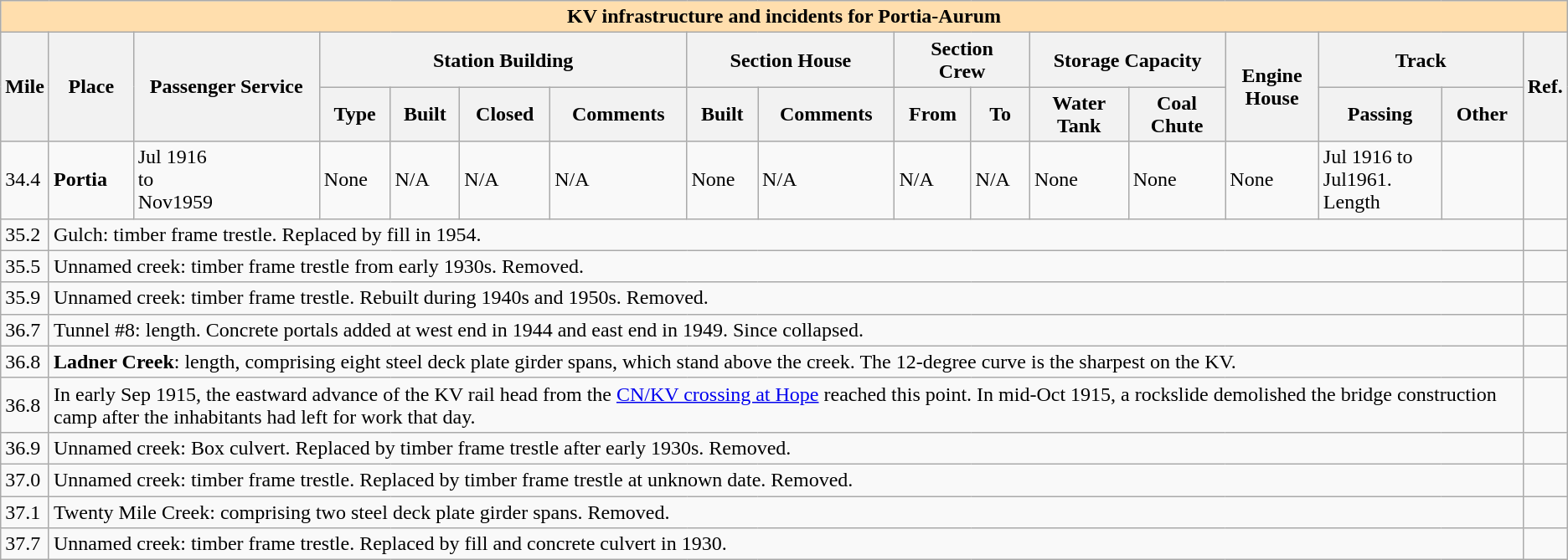<table class="wikitable">
<tr>
<th colspan="17" style="background:#ffdead;">KV infrastructure and incidents for Portia-Aurum</th>
</tr>
<tr>
<th rowspan=2>Mile<br></th>
<th rowspan=2>Place</th>
<th rowspan=2>Passenger Service</th>
<th colspan=4>Station Building</th>
<th colspan=2>Section House</th>
<th colspan=2>Section<br>Crew</th>
<th colspan=2>Storage Capacity</th>
<th rowspan=2>Engine<br>House</th>
<th colspan=2>Track</th>
<th rowspan=2>Ref.</th>
</tr>
<tr>
<th>Type</th>
<th>Built</th>
<th>Closed</th>
<th>Comments</th>
<th>Built</th>
<th>Comments</th>
<th>From</th>
<th>To</th>
<th>Water<br>Tank</th>
<th>Coal<br>Chute</th>
<th>Passing</th>
<th>Other</th>
</tr>
<tr>
<td>34.4</td>
<td><strong>Portia</strong></td>
<td>Jul 1916<br>to<br> Nov1959</td>
<td>None</td>
<td>N/A</td>
<td>N/A</td>
<td>N/A</td>
<td>None</td>
<td>N/A</td>
<td>N/A</td>
<td>N/A</td>
<td>None</td>
<td>None</td>
<td>None</td>
<td>Jul 1916 to<br>Jul1961.<br>Length </td>
<td></td>
<td></td>
</tr>
<tr>
<td>35.2</td>
<td colspan=15>Gulch:  timber frame trestle. Replaced by fill in 1954.</td>
<td></td>
</tr>
<tr>
<td>35.5</td>
<td colspan=15>Unnamed creek:  timber frame trestle from early 1930s. Removed.</td>
<td></td>
</tr>
<tr>
<td>35.9</td>
<td colspan=15>Unnamed creek:  timber frame trestle. Rebuilt during 1940s and 1950s. Removed.</td>
<td></td>
</tr>
<tr>
<td>36.7</td>
<td colspan=15>Tunnel #8:  length. Concrete portals added at west end in 1944 and east end in 1949. Since collapsed.</td>
<td></td>
</tr>
<tr>
<td>36.8</td>
<td colspan=15><strong>Ladner Creek</strong>:  length, comprising eight steel deck plate girder spans, which stand  above the creek. The 12-degree curve is the sharpest on the KV.</td>
<td></td>
</tr>
<tr>
<td>36.8</td>
<td colspan=15>In early Sep 1915, the eastward advance of the KV rail head from the <a href='#'>CN/KV crossing at Hope</a> reached this point. In mid-Oct 1915, a rockslide demolished the bridge construction camp after the inhabitants had left for work that day.</td>
<td></td>
</tr>
<tr>
<td>36.9</td>
<td colspan=15>Unnamed creek: Box culvert. Replaced by  timber frame trestle after early 1930s. Removed.</td>
<td></td>
</tr>
<tr>
<td>37.0</td>
<td colspan=15>Unnamed creek:  timber frame trestle. Replaced by  timber frame trestle at unknown date. Removed.</td>
<td></td>
</tr>
<tr>
<td>37.1</td>
<td colspan=15>Twenty Mile Creek:  comprising two steel deck plate girder spans. Removed.</td>
<td></td>
</tr>
<tr>
<td>37.7</td>
<td colspan=15>Unnamed creek:  timber frame trestle. Replaced by fill and concrete culvert in 1930.</td>
<td></td>
</tr>
</table>
